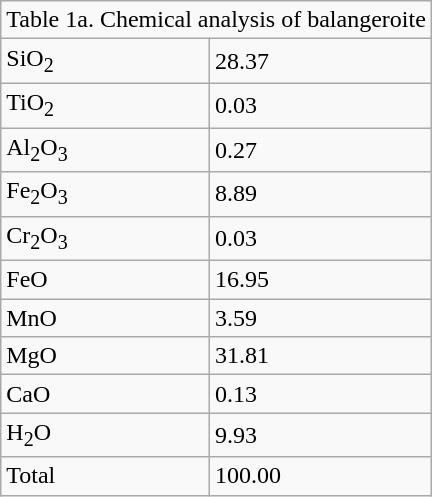<table class="wikitable">
<tr>
<td colspan="2">Table 1a. Chemical analysis of balangeroite</td>
</tr>
<tr>
<td>SiO<sub>2</sub></td>
<td>28.37</td>
</tr>
<tr>
<td>TiO<sub>2</sub></td>
<td>0.03</td>
</tr>
<tr>
<td>Al<sub>2</sub>O<sub>3</sub></td>
<td>0.27</td>
</tr>
<tr>
<td>Fe<sub>2</sub>O<sub>3</sub></td>
<td>8.89</td>
</tr>
<tr>
<td>Cr<sub>2</sub>O<sub>3</sub></td>
<td>0.03</td>
</tr>
<tr>
<td>FeO</td>
<td>16.95</td>
</tr>
<tr>
<td>MnO</td>
<td>3.59</td>
</tr>
<tr>
<td>MgO</td>
<td>31.81</td>
</tr>
<tr>
<td>CaO</td>
<td>0.13</td>
</tr>
<tr>
<td>H<sub>2</sub>O</td>
<td>9.93</td>
</tr>
<tr>
<td>Total</td>
<td>100.00</td>
</tr>
</table>
